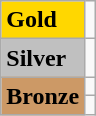<table class="wikitable">
<tr>
<td bgcolor="gold"><strong>Gold</strong></td>
<td></td>
</tr>
<tr>
<td bgcolor="silver"><strong>Silver</strong></td>
<td></td>
</tr>
<tr>
<td rowspan="2" bgcolor="#cc9966"><strong>Bronze</strong></td>
<td></td>
</tr>
<tr>
<td></td>
</tr>
</table>
